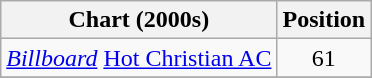<table class="wikitable">
<tr>
<th>Chart (2000s)</th>
<th>Position</th>
</tr>
<tr>
<td><em><a href='#'>Billboard</a></em> <a href='#'>Hot Christian AC</a></td>
<td align="center">61</td>
</tr>
<tr>
</tr>
</table>
